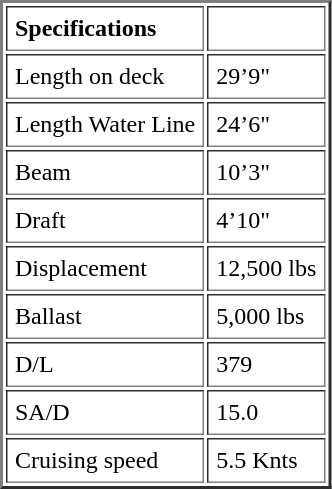<table border="2" cellpadding="5">
<tr>
<td><strong>Specifications</strong></td>
<td></td>
</tr>
<tr>
<td>Length on deck</td>
<td>29’9"</td>
</tr>
<tr>
<td>Length Water Line</td>
<td>24’6"</td>
</tr>
<tr>
<td>Beam</td>
<td>10’3"</td>
</tr>
<tr>
<td>Draft</td>
<td>4’10"</td>
</tr>
<tr>
<td>Displacement</td>
<td>12,500 lbs</td>
</tr>
<tr>
<td>Ballast</td>
<td>5,000 lbs</td>
</tr>
<tr>
<td>D/L</td>
<td>379</td>
</tr>
<tr>
<td>SA/D</td>
<td>15.0</td>
</tr>
<tr>
<td>Cruising speed</td>
<td>5.5 Knts</td>
</tr>
</table>
